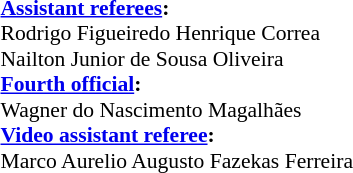<table width=50% style="font-size: 90%">
<tr>
<td><br><strong><a href='#'>Assistant referees</a>:</strong>
<br>Rodrigo Figueiredo Henrique Correa 
<br>Nailton Junior de Sousa Oliveira
<br><strong><a href='#'>Fourth official</a>:</strong>
<br>Wagner do Nascimento Magalhães
<br><strong><a href='#'>Video assistant referee</a>:</strong>
<br>Marco Aurelio Augusto Fazekas Ferreira</td>
</tr>
</table>
